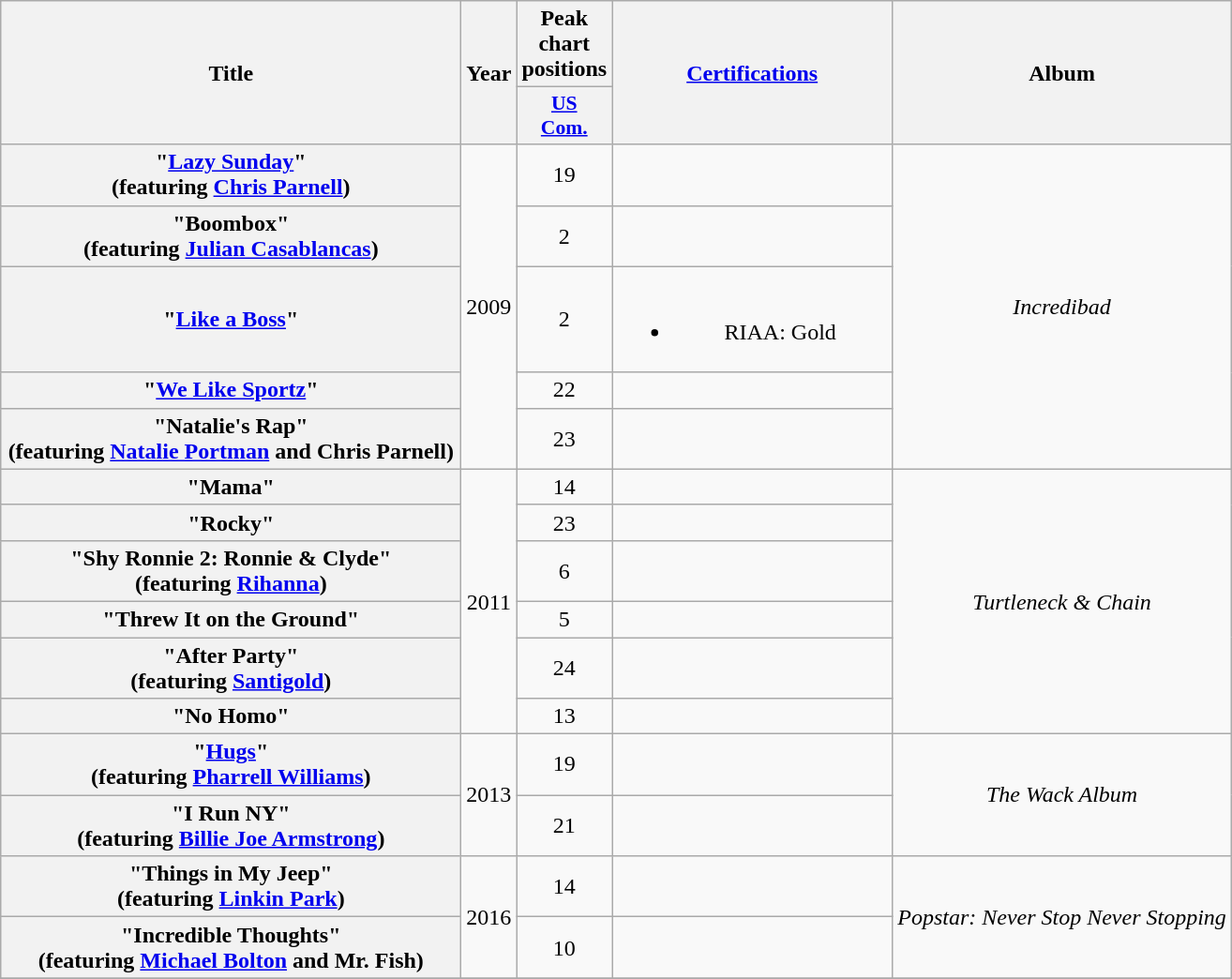<table class="wikitable plainrowheaders" style="text-align:center;">
<tr>
<th scope="col" rowspan="2" style="width:20em;">Title</th>
<th scope="col" rowspan="2">Year</th>
<th scope="col">Peak chart positions</th>
<th scope="col" rowspan="2" style="width:12em;"><a href='#'>Certifications</a></th>
<th scope="col" rowspan="2">Album</th>
</tr>
<tr>
<th scope="col" style="width:2.5em;font-size:90%;"><a href='#'>US<br>Com.</a><br></th>
</tr>
<tr>
<th scope="row">"<a href='#'>Lazy Sunday</a>"<br><span>(featuring <a href='#'>Chris Parnell</a>)</span></th>
<td rowspan="5">2009</td>
<td>19</td>
<td></td>
<td rowspan="5"><em>Incredibad</em></td>
</tr>
<tr>
<th scope="row">"Boombox"<br><span>(featuring <a href='#'>Julian Casablancas</a>)</span></th>
<td>2</td>
<td></td>
</tr>
<tr>
<th scope="row">"<a href='#'>Like a Boss</a>"</th>
<td>2</td>
<td><br><ul><li>RIAA: Gold</li></ul></td>
</tr>
<tr>
<th scope="row">"<a href='#'>We Like Sportz</a>"</th>
<td>22</td>
<td></td>
</tr>
<tr>
<th scope="row">"Natalie's Rap"<br><span>(featuring <a href='#'>Natalie Portman</a> and Chris Parnell)</span></th>
<td>23</td>
<td></td>
</tr>
<tr>
<th scope="row">"Mama"</th>
<td rowspan="6">2011</td>
<td>14</td>
<td></td>
<td rowspan="6"><em>Turtleneck & Chain</em></td>
</tr>
<tr>
<th scope="row">"Rocky"</th>
<td>23</td>
<td></td>
</tr>
<tr>
<th scope="row">"Shy Ronnie 2: Ronnie & Clyde"<br><span>(featuring <a href='#'>Rihanna</a>)</span></th>
<td>6</td>
<td></td>
</tr>
<tr>
<th scope="row">"Threw It on the Ground"</th>
<td>5</td>
<td></td>
</tr>
<tr>
<th scope="row">"After Party"<br><span>(featuring <a href='#'>Santigold</a>)</span></th>
<td>24</td>
<td></td>
</tr>
<tr>
<th scope="row">"No Homo"</th>
<td>13</td>
<td></td>
</tr>
<tr>
<th scope="row">"<a href='#'>Hugs</a>"<br><span>(featuring <a href='#'>Pharrell Williams</a>)</span></th>
<td rowspan="2">2013</td>
<td>19</td>
<td></td>
<td rowspan="2"><em>The Wack Album</em></td>
</tr>
<tr>
<th scope="row">"I Run NY"<br><span>(featuring <a href='#'>Billie Joe Armstrong</a>)</span></th>
<td>21</td>
<td></td>
</tr>
<tr>
<th scope="row">"Things in My Jeep"<br><span>(featuring <a href='#'>Linkin Park</a>)</span></th>
<td rowspan="2">2016</td>
<td>14</td>
<td></td>
<td rowspan="2"><em>Popstar: Never Stop Never Stopping</em></td>
</tr>
<tr>
<th scope="row">"Incredible Thoughts"<br><span>(featuring <a href='#'>Michael Bolton</a> and Mr. Fish)</span></th>
<td>10</td>
<td></td>
</tr>
<tr>
</tr>
</table>
